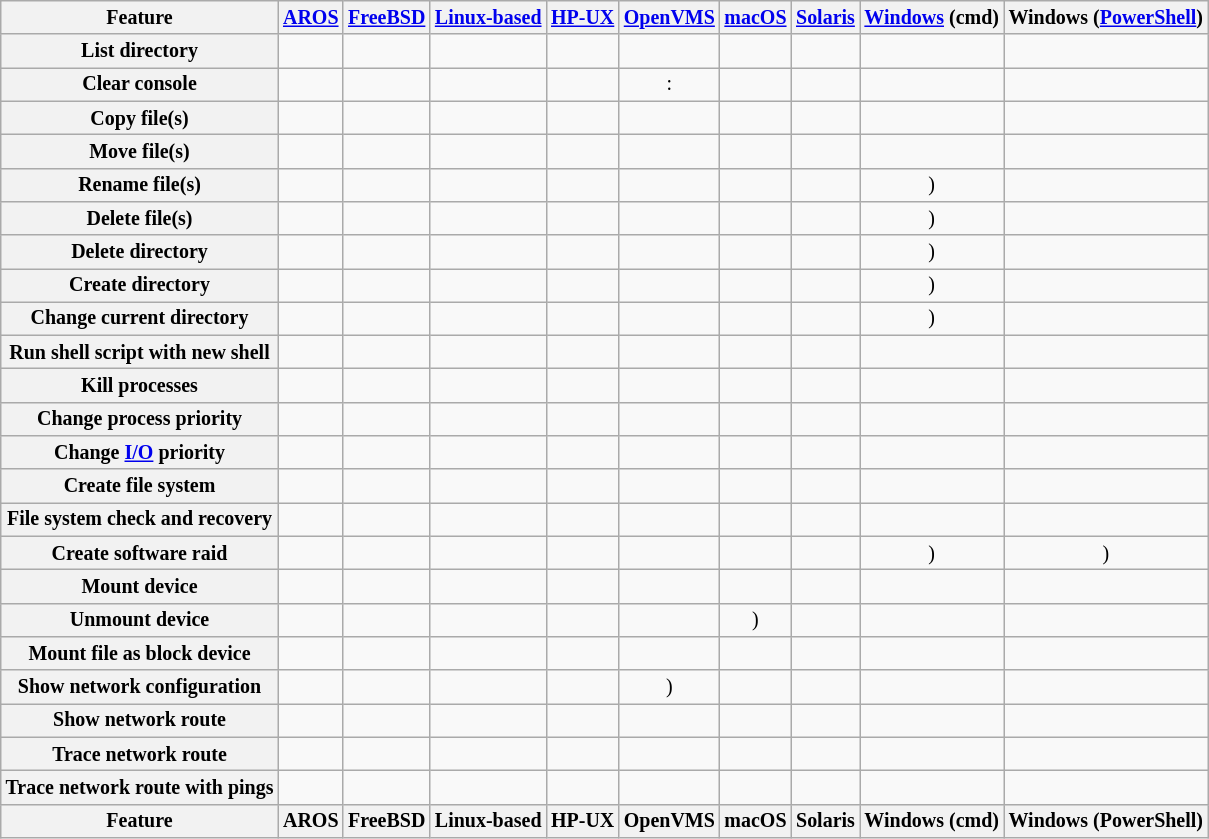<table class="wikitable" style="font-size: smaller; text-align: center; width: auto;">
<tr>
<th scope="col">Feature</th>
<th scope="col"><a href='#'>AROS</a></th>
<th scope="col"><a href='#'>FreeBSD</a></th>
<th scope="col"><a href='#'>Linux-based</a></th>
<th scope="col"><a href='#'>HP-UX</a></th>
<th scope="col"><a href='#'>OpenVMS</a></th>
<th scope="col"><a href='#'>macOS</a></th>
<th scope="col"><a href='#'>Solaris</a></th>
<th scope="col"><a href='#'>Windows</a> (cmd)</th>
<th scope="col">Windows (<a href='#'>PowerShell</a>)</th>
</tr>
<tr>
<th scope="row">List directory</th>
<td></td>
<td></td>
<td></td>
<td></td>
<td></td>
<td></td>
<td></td>
<td></td>
<td></td>
</tr>
<tr>
<th scope="row">Clear console</th>
<td></td>
<td></td>
<td></td>
<td></td>
<td>:</td>
<td></td>
<td></td>
<td></td>
<td></td>
</tr>
<tr>
<th scope="row">Copy file(s)</th>
<td></td>
<td></td>
<td></td>
<td></td>
<td></td>
<td></td>
<td></td>
<td></td>
<td></td>
</tr>
<tr>
<th scope="row">Move file(s)</th>
<td></td>
<td></td>
<td></td>
<td></td>
<td></td>
<td></td>
<td></td>
<td></td>
<td></td>
</tr>
<tr>
<th scope="row">Rename file(s)</th>
<td></td>
<td></td>
<td></td>
<td></td>
<td></td>
<td></td>
<td></td>
<td>)</td>
<td></td>
</tr>
<tr>
<th scope="row">Delete file(s)</th>
<td></td>
<td></td>
<td></td>
<td></td>
<td></td>
<td></td>
<td></td>
<td>)</td>
<td></td>
</tr>
<tr>
<th scope="row">Delete directory</th>
<td></td>
<td></td>
<td></td>
<td></td>
<td></td>
<td></td>
<td></td>
<td>)</td>
<td></td>
</tr>
<tr>
<th scope="row">Create directory</th>
<td></td>
<td></td>
<td></td>
<td></td>
<td></td>
<td></td>
<td></td>
<td>)</td>
<td></td>
</tr>
<tr>
<th scope="row">Change current directory</th>
<td></td>
<td></td>
<td></td>
<td></td>
<td></td>
<td></td>
<td></td>
<td>)</td>
<td></td>
</tr>
<tr>
<th scope="row">Run shell script with new shell</th>
<td></td>
<td></td>
<td></td>
<td></td>
<td></td>
<td></td>
<td></td>
<td></td>
<td></td>
</tr>
<tr>
<th scope="row">Kill processes</th>
<td></td>
<td></td>
<td></td>
<td></td>
<td></td>
<td></td>
<td></td>
<td></td>
<td></td>
</tr>
<tr>
<th scope="row">Change process priority</th>
<td></td>
<td></td>
<td></td>
<td></td>
<td></td>
<td></td>
<td></td>
<td></td>
<td></td>
</tr>
<tr>
<th scope="row">Change <a href='#'>I/O</a> priority</th>
<td></td>
<td></td>
<td></td>
<td></td>
<td></td>
<td></td>
<td></td>
<td></td>
<td></td>
</tr>
<tr>
<th scope="row">Create file system</th>
<td></td>
<td></td>
<td></td>
<td></td>
<td></td>
<td></td>
<td></td>
<td></td>
<td></td>
</tr>
<tr>
<th scope="row">File system check and recovery</th>
<td></td>
<td></td>
<td></td>
<td></td>
<td></td>
<td></td>
<td></td>
<td></td>
<td></td>
</tr>
<tr>
<th scope="row">Create software raid</th>
<td></td>
<td></td>
<td></td>
<td></td>
<td></td>
<td></td>
<td></td>
<td>)</td>
<td>)</td>
</tr>
<tr>
<th scope="row">Mount device</th>
<td></td>
<td></td>
<td></td>
<td></td>
<td></td>
<td></td>
<td></td>
<td></td>
<td></td>
</tr>
<tr>
<th scope="row">Unmount device</th>
<td></td>
<td></td>
<td></td>
<td></td>
<td></td>
<td>)</td>
<td></td>
<td></td>
<td></td>
</tr>
<tr>
<th scope="row">Mount file as block device</th>
<td></td>
<td></td>
<td></td>
<td></td>
<td></td>
<td></td>
<td></td>
<td></td>
<td></td>
</tr>
<tr>
<th scope="row">Show network configuration</th>
<td></td>
<td></td>
<td></td>
<td></td>
<td>)</td>
<td></td>
<td></td>
<td></td>
<td></td>
</tr>
<tr>
<th scope="row">Show network route</th>
<td></td>
<td></td>
<td></td>
<td></td>
<td></td>
<td></td>
<td></td>
<td></td>
<td></td>
</tr>
<tr>
<th scope="row">Trace network route</th>
<td></td>
<td></td>
<td></td>
<td></td>
<td></td>
<td></td>
<td></td>
<td></td>
<td></td>
</tr>
<tr>
<th scope="row">Trace network route with pings</th>
<td></td>
<td></td>
<td></td>
<td></td>
<td></td>
<td></td>
<td></td>
<td></td>
<td></td>
</tr>
<tr>
<th scope="col">Feature</th>
<th scope="col">AROS</th>
<th scope="col">FreeBSD</th>
<th scope="col">Linux-based</th>
<th scope="col">HP-UX</th>
<th scope="col">OpenVMS</th>
<th scope="col">macOS</th>
<th scope="col">Solaris</th>
<th scope="col">Windows (cmd)</th>
<th scope="col">Windows (PowerShell)</th>
</tr>
</table>
